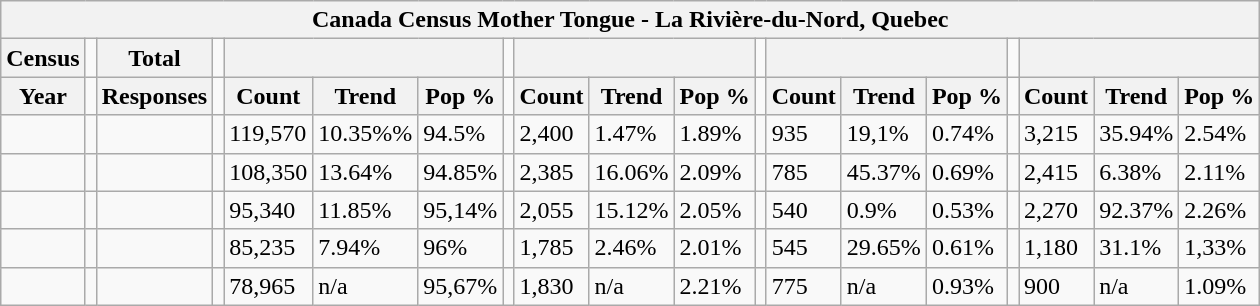<table class="wikitable">
<tr>
<th colspan="19">Canada Census Mother Tongue - La Rivière-du-Nord, Quebec</th>
</tr>
<tr>
<th>Census</th>
<td></td>
<th>Total</th>
<td colspan="1"></td>
<th colspan="3"></th>
<td colspan="1"></td>
<th colspan="3"></th>
<td colspan="1"></td>
<th colspan="3"></th>
<td colspan="1"></td>
<th colspan="3"></th>
</tr>
<tr>
<th>Year</th>
<td></td>
<th>Responses</th>
<td></td>
<th>Count</th>
<th>Trend</th>
<th>Pop %</th>
<td></td>
<th>Count</th>
<th>Trend</th>
<th>Pop %</th>
<td></td>
<th>Count</th>
<th>Trend</th>
<th>Pop %</th>
<td></td>
<th>Count</th>
<th>Trend</th>
<th>Pop %</th>
</tr>
<tr>
<td></td>
<td></td>
<td></td>
<td></td>
<td>119,570</td>
<td> 10.35%%</td>
<td>94.5%</td>
<td></td>
<td>2,400</td>
<td> 1.47%</td>
<td>1.89%</td>
<td></td>
<td>935</td>
<td> 19,1%</td>
<td>0.74%</td>
<td></td>
<td>3,215</td>
<td> 35.94%</td>
<td>2.54%</td>
</tr>
<tr>
<td></td>
<td></td>
<td></td>
<td></td>
<td>108,350</td>
<td> 13.64%</td>
<td>94.85%</td>
<td></td>
<td>2,385</td>
<td> 16.06%</td>
<td>2.09%</td>
<td></td>
<td>785</td>
<td> 45.37%</td>
<td>0.69%</td>
<td></td>
<td>2,415</td>
<td> 6.38%</td>
<td>2.11%</td>
</tr>
<tr>
<td></td>
<td></td>
<td></td>
<td></td>
<td>95,340</td>
<td> 11.85%</td>
<td>95,14%</td>
<td></td>
<td>2,055</td>
<td> 15.12%</td>
<td>2.05%</td>
<td></td>
<td>540</td>
<td> 0.9%</td>
<td>0.53%</td>
<td></td>
<td>2,270</td>
<td> 92.37%</td>
<td>2.26%</td>
</tr>
<tr>
<td></td>
<td></td>
<td></td>
<td></td>
<td>85,235</td>
<td> 7.94%</td>
<td>96%</td>
<td></td>
<td>1,785</td>
<td> 2.46%</td>
<td>2.01%</td>
<td></td>
<td>545</td>
<td> 29.65%</td>
<td>0.61%</td>
<td></td>
<td>1,180</td>
<td> 31.1%</td>
<td>1,33%</td>
</tr>
<tr>
<td></td>
<td></td>
<td></td>
<td></td>
<td>78,965</td>
<td>n/a</td>
<td>95,67%</td>
<td></td>
<td>1,830</td>
<td>n/a</td>
<td>2.21%</td>
<td></td>
<td>775</td>
<td>n/a</td>
<td>0.93%</td>
<td></td>
<td>900</td>
<td>n/a</td>
<td>1.09%</td>
</tr>
</table>
